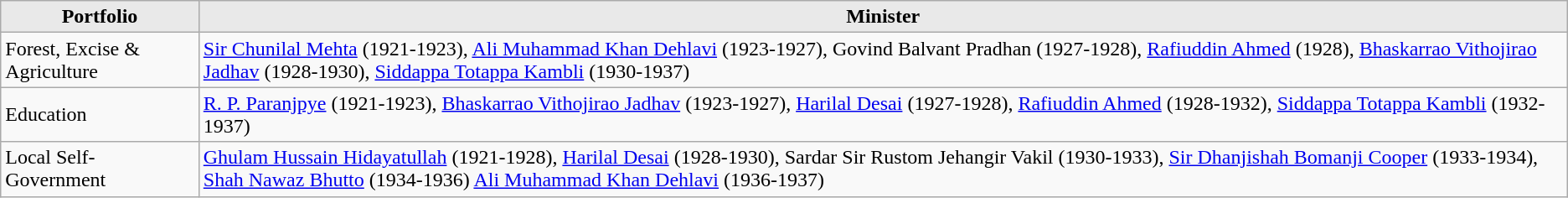<table class="wikitable">
<tr>
<th style="background-color:#E9E9E9" align=left valign=top>Portfolio</th>
<th style="background-color:#E9E9E9" align=left>Minister</th>
</tr>
<tr>
<td align=left>Forest, Excise & Agriculture</td>
<td align=left><a href='#'>Sir Chunilal Mehta</a> (1921-1923), <a href='#'>Ali Muhammad Khan Dehlavi</a> (1923-1927), Govind Balvant Pradhan (1927-1928), <a href='#'>Rafiuddin Ahmed</a> (1928), <a href='#'>Bhaskarrao Vithojirao Jadhav</a> (1928-1930), <a href='#'>Siddappa Totappa Kambli</a> (1930-1937)</td>
</tr>
<tr>
<td align=left>Education</td>
<td align=left><a href='#'>R. P. Paranjpye</a> (1921-1923), <a href='#'>Bhaskarrao Vithojirao Jadhav</a> (1923-1927), <a href='#'>Harilal Desai</a> (1927-1928), <a href='#'>Rafiuddin Ahmed</a> (1928-1932), <a href='#'>Siddappa Totappa Kambli</a> (1932-1937)</td>
</tr>
<tr>
<td align=left>Local Self-Government</td>
<td align=left><a href='#'>Ghulam Hussain Hidayatullah</a> (1921-1928), <a href='#'>Harilal Desai</a> (1928-1930), Sardar Sir Rustom Jehangir Vakil (1930-1933), <a href='#'>Sir Dhanjishah Bomanji Cooper</a> (1933-1934), <a href='#'>Shah Nawaz Bhutto</a> (1934-1936) <a href='#'>Ali Muhammad Khan Dehlavi</a> (1936-1937)</td>
</tr>
</table>
